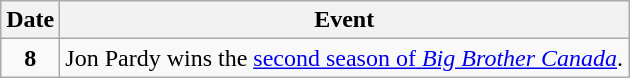<table class="wikitable">
<tr>
<th>Date</th>
<th>Event</th>
</tr>
<tr>
<td style="text-align:center;"><strong>8</strong></td>
<td>Jon Pardy wins the <a href='#'>second season of <em>Big Brother Canada</em></a>.</td>
</tr>
</table>
